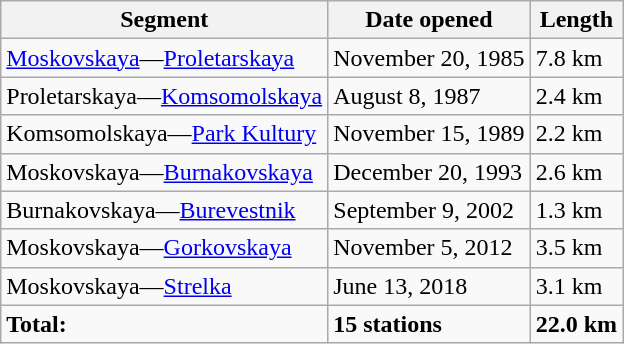<table class="wikitable" style="text-align:left;">
<tr>
<th>Segment</th>
<th>Date opened</th>
<th>Length</th>
</tr>
<tr>
<td style="text-align: left;"><a href='#'>Moskovskaya</a>—<a href='#'>Proletarskaya</a></td>
<td>November 20, 1985</td>
<td>7.8 km</td>
</tr>
<tr>
<td style="text-align: left;">Proletarskaya—<a href='#'>Komsomolskaya</a></td>
<td>August 8, 1987</td>
<td>2.4 km</td>
</tr>
<tr>
<td style="text-align: left;">Komsomolskaya—<a href='#'>Park Kultury</a></td>
<td>November 15, 1989</td>
<td>2.2 km</td>
</tr>
<tr>
<td style="text-align: left;">Moskovskaya—<a href='#'>Burnakovskaya</a></td>
<td>December 20, 1993</td>
<td>2.6 km</td>
</tr>
<tr>
<td style="text-align: left;">Burnakovskaya—<a href='#'>Burevestnik</a></td>
<td>September 9, 2002</td>
<td>1.3 km</td>
</tr>
<tr>
<td style="text-align: left;">Moskovskaya—<a href='#'>Gorkovskaya</a></td>
<td>November 5, 2012</td>
<td>3.5 km</td>
</tr>
<tr>
<td style="text-align: left;">Moskovskaya—<a href='#'>Strelka</a></td>
<td>June 13, 2018</td>
<td>3.1 km</td>
</tr>
<tr>
<td><strong>Total:</strong></td>
<td><strong>15 stations</strong></td>
<td><strong>22.0 km</strong></td>
</tr>
</table>
